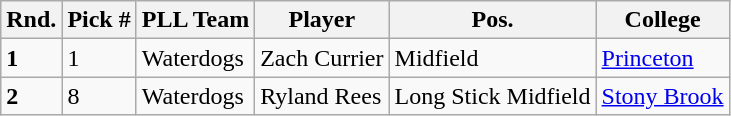<table class="wikitable">
<tr>
<th>Rnd.</th>
<th>Pick #</th>
<th>PLL Team</th>
<th>Player</th>
<th>Pos.</th>
<th>College</th>
</tr>
<tr>
<td><strong>1</strong></td>
<td>1</td>
<td>Waterdogs</td>
<td>Zach Currier</td>
<td>Midfield</td>
<td><a href='#'>Princeton</a></td>
</tr>
<tr>
<td><strong>2</strong></td>
<td>8</td>
<td>Waterdogs</td>
<td>Ryland Rees</td>
<td>Long Stick Midfield</td>
<td><a href='#'>Stony Brook</a></td>
</tr>
</table>
